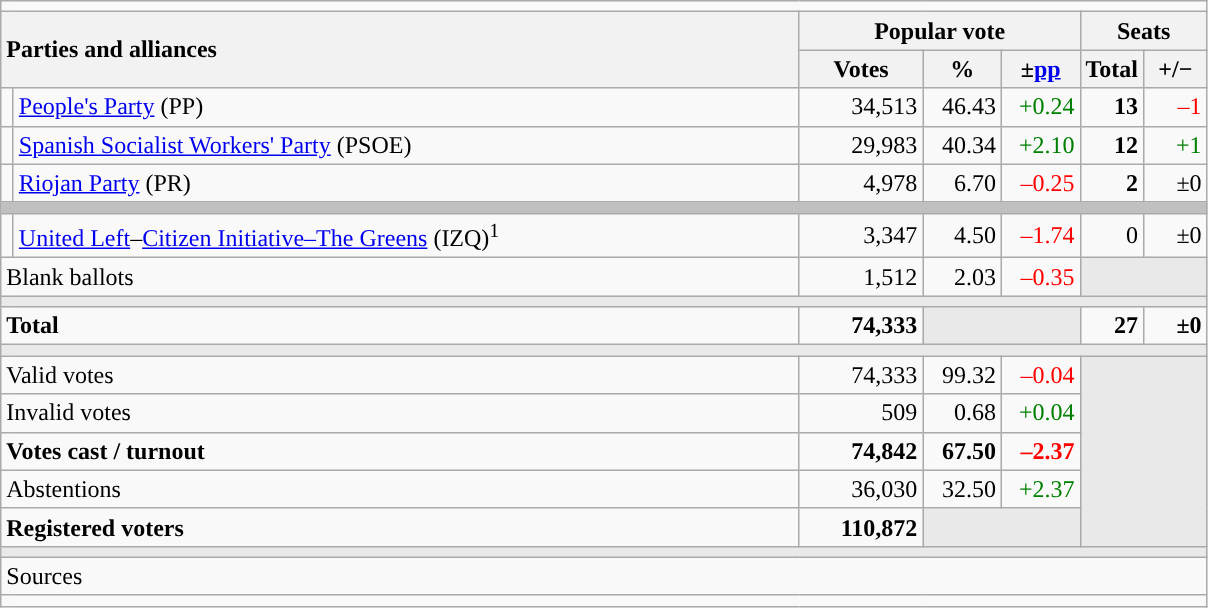<table class="wikitable" style="text-align:right;">
<tr>
<td colspan="7"></td>
</tr>
<tr>
<th style="text-align:left;" rowspan="2" colspan="2" width="525">Parties and alliances</th>
<th colspan="3">Popular vote</th>
<th colspan="2">Seats</th>
</tr>
<tr>
<th width="75">Votes</th>
<th width="45">%</th>
<th width="45">±<a href='#'>pp</a></th>
<th width="35">Total</th>
<th width="35">+/−</th>
</tr>
<tr>
<td width="1" style="color:inherit;background:"></td>
<td align="left"><a href='#'>People's Party</a> (PP)</td>
<td>34,513</td>
<td>46.43</td>
<td style="color:green;">+0.24</td>
<td><strong>13</strong></td>
<td style="color:red;">–1</td>
</tr>
<tr>
<td style="color:inherit;background:"></td>
<td align="left"><a href='#'>Spanish Socialist Workers' Party</a> (PSOE)</td>
<td>29,983</td>
<td>40.34</td>
<td style="color:green;">+2.10</td>
<td><strong>12</strong></td>
<td style="color:green;">+1</td>
</tr>
<tr>
<td style="color:inherit;background:"></td>
<td align="left"><a href='#'>Riojan Party</a> (PR)</td>
<td>4,978</td>
<td>6.70</td>
<td style="color:red;">–0.25</td>
<td><strong>2</strong></td>
<td>±0</td>
</tr>
<tr>
<td colspan="7" bgcolor="#C0C0C0"></td>
</tr>
<tr>
<td style="color:inherit;background:"></td>
<td align="left"><a href='#'>United Left</a>–<a href='#'>Citizen Initiative–The Greens</a> (IZQ)<sup>1</sup></td>
<td>3,347</td>
<td>4.50</td>
<td style="color:red;">–1.74</td>
<td>0</td>
<td>±0</td>
</tr>
<tr>
<td align="left" colspan="2">Blank ballots</td>
<td>1,512</td>
<td>2.03</td>
<td style="color:red;">–0.35</td>
<td bgcolor="#E9E9E9" colspan="2"></td>
</tr>
<tr>
<td colspan="7" bgcolor="#E9E9E9"></td>
</tr>
<tr style="font-weight:bold;">
<td align="left" colspan="2">Total</td>
<td>74,333</td>
<td bgcolor="#E9E9E9" colspan="2"></td>
<td>27</td>
<td>±0</td>
</tr>
<tr>
<td colspan="7" bgcolor="#E9E9E9"></td>
</tr>
<tr>
<td align="left" colspan="2">Valid votes</td>
<td>74,333</td>
<td>99.32</td>
<td style="color:red;">–0.04</td>
<td bgcolor="#E9E9E9" colspan="2" rowspan="5"></td>
</tr>
<tr>
<td align="left" colspan="2">Invalid votes</td>
<td>509</td>
<td>0.68</td>
<td style="color:green;">+0.04</td>
</tr>
<tr style="font-weight:bold;">
<td align="left" colspan="2">Votes cast / turnout</td>
<td>74,842</td>
<td>67.50</td>
<td style="color:red;">–2.37</td>
</tr>
<tr>
<td align="left" colspan="2">Abstentions</td>
<td>36,030</td>
<td>32.50</td>
<td style="color:green;">+2.37</td>
</tr>
<tr style="font-weight:bold;">
<td align="left" colspan="2">Registered voters</td>
<td>110,872</td>
<td bgcolor="#E9E9E9" colspan="2"></td>
</tr>
<tr>
<td colspan="7" bgcolor="#E9E9E9"></td>
</tr>
<tr>
<td align="left" colspan="7">Sources</td>
</tr>
<tr>
<td colspan="7" style="text-align:left; max-width:790px;"></td>
</tr>
</table>
